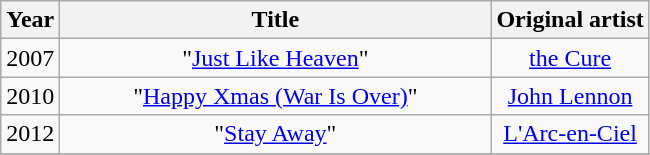<table class="wikitable plainrowheaders" style="text-align:center;">
<tr>
<th scope="col">Year</th>
<th scope="col" style="width:17.5em;">Title</th>
<th scope="col">Original artist</th>
</tr>
<tr>
<td>2007</td>
<td>"<a href='#'>Just Like Heaven</a>"</td>
<td><a href='#'>the Cure</a></td>
</tr>
<tr>
<td>2010</td>
<td>"<a href='#'>Happy Xmas (War Is Over)</a>"</td>
<td><a href='#'>John Lennon</a></td>
</tr>
<tr>
<td>2012</td>
<td>"<a href='#'>Stay Away</a>"</td>
<td><a href='#'>L'Arc-en-Ciel</a></td>
</tr>
<tr>
</tr>
</table>
